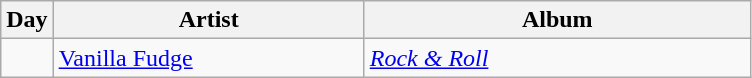<table class="wikitable" border="1">
<tr>
<th>Day</th>
<th width="200">Artist</th>
<th width="250">Album</th>
</tr>
<tr>
<td style="text-align:center;" rowspan="1"></td>
<td><a href='#'>Vanilla Fudge</a></td>
<td><em><a href='#'>Rock & Roll</a></em></td>
</tr>
</table>
